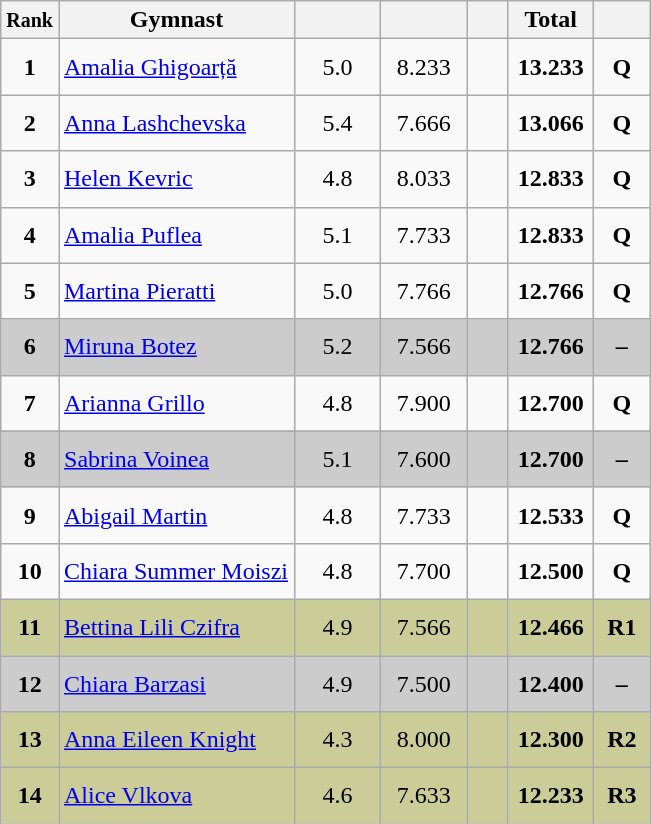<table style="text-align:center;" class="wikitable sortable">
<tr>
<th scope="col" style="width:15px;"><small>Rank</small></th>
<th scope="col" style="width:150px;">Gymnast</th>
<th scope="col" style="width:50px;"><small></small></th>
<th scope="col" style="width:50px;"><small></small></th>
<th scope="col" style="width:20px;"><small></small></th>
<th scope="col" style="width:50px;">Total</th>
<th scope="col" style="width:30px;"><small></small></th>
</tr>
<tr>
<td scope="row" style="text-align:center"><strong>1</strong></td>
<td style="height:30px; text-align:left;"> <a href='#'>Amalia Ghigoarță</a></td>
<td>5.0</td>
<td>8.233</td>
<td></td>
<td><strong>13.233</strong></td>
<td><strong>Q</strong></td>
</tr>
<tr>
<td scope="row" style="text-align:center"><strong>2</strong></td>
<td style="height:30px; text-align:left;"> <a href='#'>Anna Lashchevska</a></td>
<td>5.4</td>
<td>7.666</td>
<td></td>
<td><strong>13.066</strong></td>
<td><strong>Q</strong></td>
</tr>
<tr>
<td scope="row" style="text-align:center"><strong>3</strong></td>
<td style="height:30px; text-align:left;"> <a href='#'>Helen Kevric</a></td>
<td>4.8</td>
<td>8.033</td>
<td></td>
<td><strong>12.833</strong></td>
<td><strong>Q</strong></td>
</tr>
<tr>
<td scope="row" style="text-align:center"><strong>4</strong></td>
<td style="height:30px; text-align:left;"> <a href='#'>Amalia Puflea</a></td>
<td>5.1</td>
<td>7.733</td>
<td></td>
<td><strong>12.833</strong></td>
<td><strong>Q</strong></td>
</tr>
<tr>
<td scope="row" style="text-align:center"><strong>5</strong></td>
<td style="height:30px; text-align:left;"> <a href='#'>Martina Pieratti</a></td>
<td>5.0</td>
<td>7.766</td>
<td></td>
<td><strong>12.766</strong></td>
<td><strong>Q</strong></td>
</tr>
<tr style="background:#cccccc;">
<td scope="row" style="text-align:center"><strong>6</strong></td>
<td style="height:30px; text-align:left;"> <a href='#'>Miruna Botez</a></td>
<td>5.2</td>
<td>7.566</td>
<td></td>
<td><strong>12.766</strong></td>
<td><strong>–</strong></td>
</tr>
<tr>
<td scope="row" style="text-align:center"><strong>7</strong></td>
<td style="height:30px; text-align:left;"> <a href='#'>Arianna Grillo</a></td>
<td>4.8</td>
<td>7.900</td>
<td></td>
<td><strong>12.700</strong></td>
<td><strong>Q</strong></td>
</tr>
<tr>
</tr>
<tr style="background:#cccccc;">
<td scope="row" style="text-align:center"><strong>8</strong></td>
<td style="height:30px; text-align:left;"> <a href='#'>Sabrina Voinea</a></td>
<td>5.1</td>
<td>7.600</td>
<td></td>
<td><strong>12.700</strong></td>
<td><strong>–</strong></td>
</tr>
<tr>
<td scope="row" style="text-align:center"><strong>9</strong></td>
<td style="height:30px; text-align:left;"> <a href='#'>Abigail Martin</a></td>
<td>4.8</td>
<td>7.733</td>
<td></td>
<td><strong>12.533</strong></td>
<td><strong>Q</strong></td>
</tr>
<tr>
<td scope="row" style="text-align:center"><strong>10</strong></td>
<td style="height:30px; text-align:left;"> <a href='#'>Chiara Summer Moiszi</a></td>
<td>4.8</td>
<td>7.700</td>
<td></td>
<td><strong>12.500</strong></td>
<td><strong>Q</strong></td>
</tr>
<tr style="background:#cccc99;">
<td scope="row" style="text-align:center"><strong>11</strong></td>
<td style="height:30px; text-align:left;"> <a href='#'>Bettina Lili Czifra</a></td>
<td>4.9</td>
<td>7.566</td>
<td></td>
<td><strong>12.466</strong></td>
<td><strong>R1</strong></td>
</tr>
<tr style="background:#cccccc;">
<td scope="row" style="text-align:center"><strong>12</strong></td>
<td style="height:30px; text-align:left;"> <a href='#'>Chiara Barzasi</a></td>
<td>4.9</td>
<td>7.500</td>
<td></td>
<td><strong>12.400</strong></td>
<td><strong>–</strong></td>
</tr>
<tr style="background:#cccc99;">
<td scope="row" style="text-align:center"><strong>13</strong></td>
<td style="height:30px; text-align:left;"> <a href='#'>Anna Eileen Knight</a></td>
<td>4.3</td>
<td>8.000</td>
<td></td>
<td><strong>12.300</strong></td>
<td><strong>R2</strong></td>
</tr>
<tr style="background:#cccc99;">
<td scope="row" style="text-align:center"><strong>14</strong></td>
<td style="height:30px; text-align:left;"> <a href='#'>Alice Vlkova</a></td>
<td>4.6</td>
<td>7.633</td>
<td></td>
<td><strong>12.233</strong></td>
<td><strong>R3</strong></td>
</tr>
</table>
